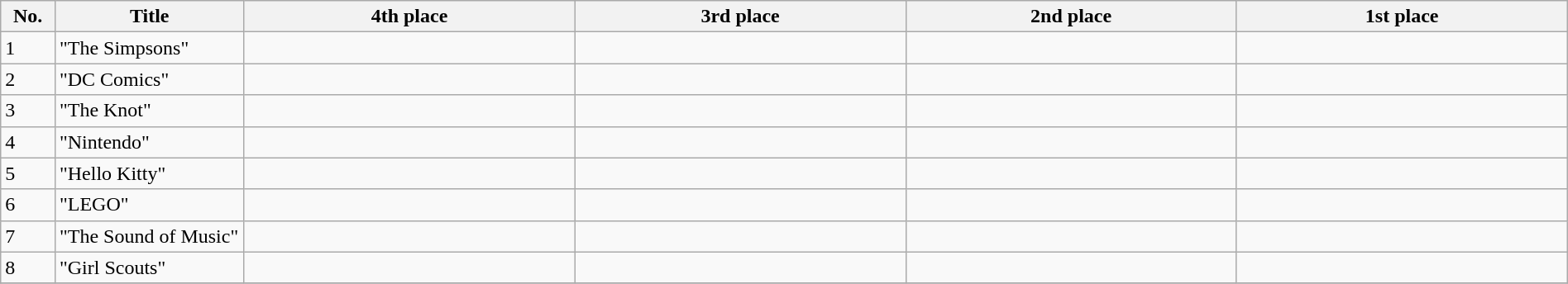<table class="wikitable plainrowheaders" style="width:100%;">
<tr>
<th width=2%>No.</th>
<th width=8%>Title</th>
<th width=14%>4th place</th>
<th width=14%>3rd place</th>
<th width=14%>2nd place</th>
<th width=14%>1st place</th>
</tr>
<tr>
<td>1</td>
<td>"The Simpsons"</td>
<td></td>
<td></td>
<td></td>
<td></td>
</tr>
<tr>
<td>2</td>
<td>"DC Comics"</td>
<td></td>
<td></td>
<td></td>
<td></td>
</tr>
<tr>
<td>3</td>
<td>"The Knot"</td>
<td></td>
<td></td>
<td></td>
<td></td>
</tr>
<tr>
<td>4</td>
<td>"Nintendo"</td>
<td></td>
<td></td>
<td></td>
<td></td>
</tr>
<tr>
<td>5</td>
<td>"Hello Kitty"</td>
<td></td>
<td></td>
<td></td>
<td></td>
</tr>
<tr>
<td>6</td>
<td>"LEGO"</td>
<td></td>
<td></td>
<td></td>
<td></td>
</tr>
<tr>
<td>7</td>
<td>"The Sound of Music"</td>
<td></td>
<td></td>
<td></td>
<td></td>
</tr>
<tr>
<td>8</td>
<td>"Girl Scouts"</td>
<td></td>
<td></td>
<td></td>
<td></td>
</tr>
<tr>
</tr>
</table>
